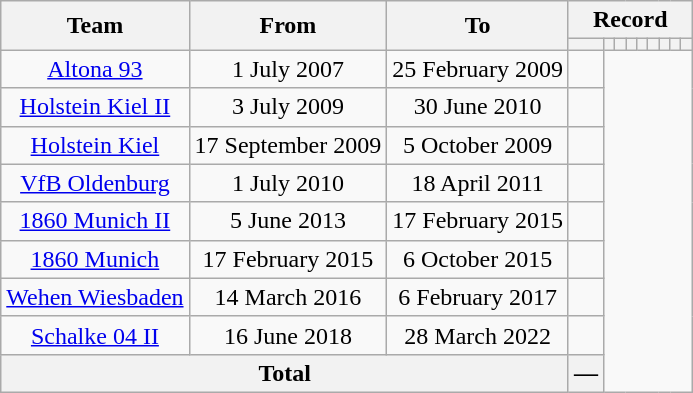<table class="wikitable" style="text-align: center">
<tr>
<th rowspan="2">Team</th>
<th rowspan="2">From</th>
<th rowspan="2">To</th>
<th colspan="9">Record</th>
</tr>
<tr>
<th></th>
<th></th>
<th></th>
<th></th>
<th></th>
<th></th>
<th></th>
<th></th>
<th></th>
</tr>
<tr>
<td><a href='#'>Altona 93</a></td>
<td>1 July 2007</td>
<td>25 February 2009<br></td>
<td></td>
</tr>
<tr>
<td><a href='#'>Holstein Kiel II</a></td>
<td>3 July 2009</td>
<td>30 June 2010<br></td>
<td></td>
</tr>
<tr>
<td><a href='#'>Holstein Kiel</a></td>
<td>17 September 2009</td>
<td>5 October 2009<br></td>
<td></td>
</tr>
<tr>
<td><a href='#'>VfB Oldenburg</a></td>
<td>1 July 2010</td>
<td>18 April 2011<br></td>
<td></td>
</tr>
<tr>
<td><a href='#'>1860 Munich II</a></td>
<td>5 June 2013</td>
<td>17 February 2015<br></td>
<td></td>
</tr>
<tr>
<td><a href='#'>1860 Munich</a></td>
<td>17 February 2015</td>
<td>6 October 2015<br></td>
<td></td>
</tr>
<tr>
<td><a href='#'>Wehen Wiesbaden</a></td>
<td>14 March 2016</td>
<td>6 February 2017<br></td>
<td></td>
</tr>
<tr>
<td><a href='#'>Schalke 04 II</a></td>
<td>16 June 2018</td>
<td>28 March 2022<br></td>
<td></td>
</tr>
<tr>
<th colspan="3">Total<br></th>
<th>—</th>
</tr>
</table>
